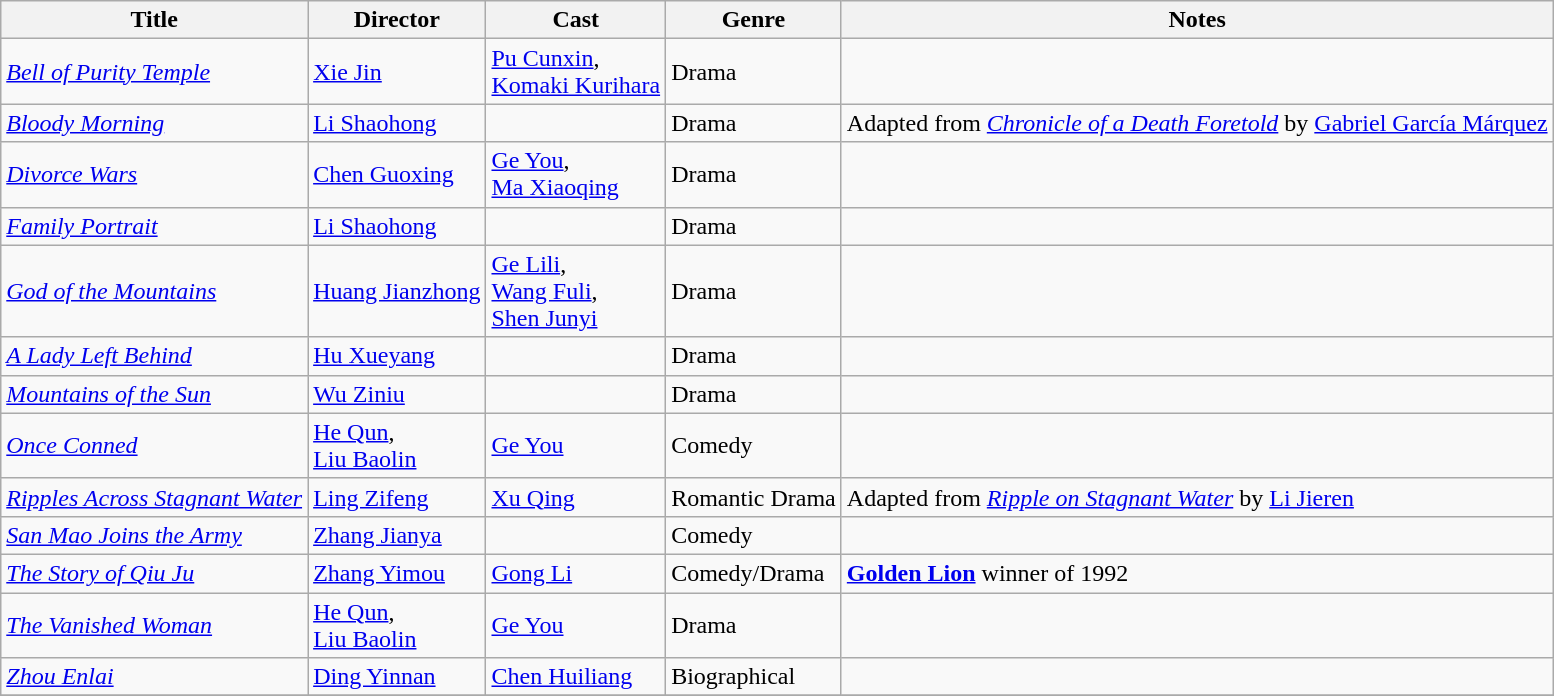<table class="wikitable sortable">
<tr>
<th>Title</th>
<th>Director</th>
<th>Cast</th>
<th>Genre</th>
<th>Notes</th>
</tr>
<tr>
<td><em><a href='#'>Bell of Purity Temple</a></em></td>
<td><a href='#'>Xie Jin</a></td>
<td><a href='#'>Pu Cunxin</a>,<br><a href='#'>Komaki Kurihara</a></td>
<td>Drama</td>
<td></td>
</tr>
<tr>
<td><em><a href='#'>Bloody Morning</a></em></td>
<td><a href='#'>Li Shaohong</a></td>
<td></td>
<td>Drama</td>
<td>Adapted from <em><a href='#'>Chronicle of a Death Foretold</a></em> by <a href='#'>Gabriel García Márquez</a></td>
</tr>
<tr>
<td><em><a href='#'>Divorce Wars</a></em></td>
<td><a href='#'>Chen Guoxing</a></td>
<td><a href='#'>Ge You</a>,<br><a href='#'>Ma Xiaoqing</a></td>
<td>Drama</td>
<td></td>
</tr>
<tr>
<td><em><a href='#'>Family Portrait</a></em></td>
<td><a href='#'>Li Shaohong</a></td>
<td></td>
<td>Drama</td>
<td></td>
</tr>
<tr>
<td><em><a href='#'>God of the Mountains</a></em></td>
<td><a href='#'>Huang Jianzhong</a></td>
<td><a href='#'>Ge Lili</a>,<br><a href='#'>Wang Fuli</a>,<br><a href='#'>Shen Junyi</a></td>
<td>Drama</td>
<td></td>
</tr>
<tr>
<td><em><a href='#'>A Lady Left Behind</a></em></td>
<td><a href='#'>Hu Xueyang</a></td>
<td></td>
<td>Drama</td>
<td></td>
</tr>
<tr>
<td><em><a href='#'>Mountains of the Sun</a></em></td>
<td><a href='#'>Wu Ziniu</a></td>
<td></td>
<td>Drama</td>
<td></td>
</tr>
<tr>
<td><em><a href='#'>Once Conned</a></em></td>
<td><a href='#'>He Qun</a>,<br><a href='#'>Liu Baolin</a></td>
<td><a href='#'>Ge You</a></td>
<td>Comedy</td>
<td></td>
</tr>
<tr>
<td><em><a href='#'>Ripples Across Stagnant Water</a></em></td>
<td><a href='#'>Ling Zifeng</a></td>
<td><a href='#'>Xu Qing</a></td>
<td>Romantic Drama</td>
<td>Adapted from <em><a href='#'>Ripple on Stagnant Water</a></em> by <a href='#'>Li Jieren</a></td>
</tr>
<tr>
<td><em><a href='#'>San Mao Joins the Army</a></em></td>
<td><a href='#'>Zhang Jianya</a></td>
<td></td>
<td>Comedy</td>
<td></td>
</tr>
<tr>
<td><em><a href='#'>The Story of Qiu Ju</a></em></td>
<td><a href='#'>Zhang Yimou</a></td>
<td><a href='#'>Gong Li</a></td>
<td>Comedy/Drama</td>
<td><strong><a href='#'>Golden Lion</a></strong> winner of 1992</td>
</tr>
<tr>
<td><em><a href='#'>The Vanished Woman</a></em></td>
<td><a href='#'>He Qun</a>,<br><a href='#'>Liu Baolin</a></td>
<td><a href='#'>Ge You</a></td>
<td>Drama</td>
<td></td>
</tr>
<tr>
<td><em><a href='#'>Zhou Enlai</a></em></td>
<td><a href='#'>Ding Yinnan</a></td>
<td><a href='#'>Chen Huiliang</a></td>
<td>Biographical</td>
<td></td>
</tr>
<tr>
</tr>
</table>
